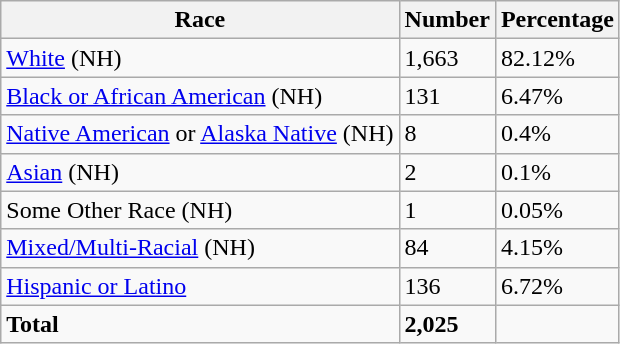<table class="wikitable">
<tr>
<th>Race</th>
<th>Number</th>
<th>Percentage</th>
</tr>
<tr>
<td><a href='#'>White</a> (NH)</td>
<td>1,663</td>
<td>82.12%</td>
</tr>
<tr>
<td><a href='#'>Black or African American</a> (NH)</td>
<td>131</td>
<td>6.47%</td>
</tr>
<tr>
<td><a href='#'>Native American</a> or <a href='#'>Alaska Native</a> (NH)</td>
<td>8</td>
<td>0.4%</td>
</tr>
<tr>
<td><a href='#'>Asian</a> (NH)</td>
<td>2</td>
<td>0.1%</td>
</tr>
<tr>
<td>Some Other Race (NH)</td>
<td>1</td>
<td>0.05%</td>
</tr>
<tr>
<td><a href='#'>Mixed/Multi-Racial</a> (NH)</td>
<td>84</td>
<td>4.15%</td>
</tr>
<tr>
<td><a href='#'>Hispanic or Latino</a></td>
<td>136</td>
<td>6.72%</td>
</tr>
<tr>
<td><strong>Total</strong></td>
<td><strong>2,025</strong></td>
<td></td>
</tr>
</table>
